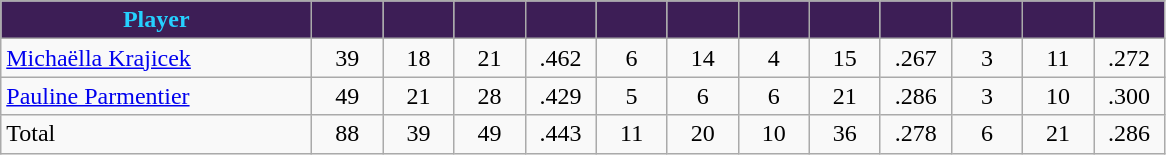<table class="wikitable" style="text-align:center">
<tr>
<th style="background:#3d1e56; color:#25d0ff" width="200px">Player</th>
<th style="background:#3d1e56; color:#25d0ff" width="40px"></th>
<th style="background:#3d1e56; color:#25d0ff" width="40px"></th>
<th style="background:#3d1e56; color:#25d0ff" width="40px"></th>
<th style="background:#3d1e56; color:#25d0ff" width="40px"></th>
<th style="background:#3d1e56; color:#25d0ff" width="40px"></th>
<th style="background:#3d1e56; color:#25d0ff" width="40px"></th>
<th style="background:#3d1e56; color:#25d0ff" width="40px"></th>
<th style="background:#3d1e56; color:#25d0ff" width="40px"></th>
<th style="background:#3d1e56; color:#25d0ff" width="40px"></th>
<th style="background:#3d1e56; color:#25d0ff" width="40px"></th>
<th style="background:#3d1e56; color:#25d0ff" width="40px"></th>
<th style="background:#3d1e56; color:#25d0ff" width="40px"></th>
</tr>
<tr>
<td style="text-align:left"><a href='#'>Michaëlla Krajicek</a></td>
<td>39</td>
<td>18</td>
<td>21</td>
<td>.462</td>
<td>6</td>
<td>14</td>
<td>4</td>
<td>15</td>
<td>.267</td>
<td>3</td>
<td>11</td>
<td>.272</td>
</tr>
<tr>
<td style="text-align:left"><a href='#'>Pauline Parmentier</a></td>
<td>49</td>
<td>21</td>
<td>28</td>
<td>.429</td>
<td>5</td>
<td>6</td>
<td>6</td>
<td>21</td>
<td>.286</td>
<td>3</td>
<td>10</td>
<td>.300</td>
</tr>
<tr>
<td style="text-align:left">Total</td>
<td>88</td>
<td>39</td>
<td>49</td>
<td>.443</td>
<td>11</td>
<td>20</td>
<td>10</td>
<td>36</td>
<td>.278</td>
<td>6</td>
<td>21</td>
<td>.286</td>
</tr>
</table>
